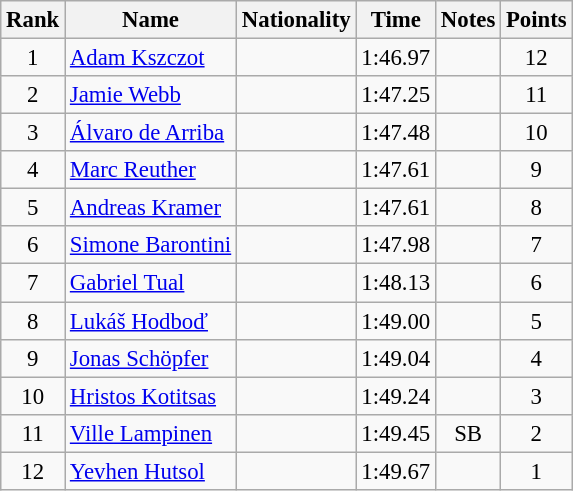<table class="wikitable sortable" style="text-align:center; font-size:95%">
<tr>
<th>Rank</th>
<th>Name</th>
<th>Nationality</th>
<th>Time</th>
<th>Notes</th>
<th>Points</th>
</tr>
<tr>
<td>1</td>
<td align=left><a href='#'>Adam Kszczot</a></td>
<td align=left></td>
<td>1:46.97</td>
<td></td>
<td>12</td>
</tr>
<tr>
<td>2</td>
<td align=left><a href='#'>Jamie Webb</a></td>
<td align=left></td>
<td>1:47.25</td>
<td></td>
<td>11</td>
</tr>
<tr>
<td>3</td>
<td align=left><a href='#'>Álvaro de Arriba</a></td>
<td align=left></td>
<td>1:47.48</td>
<td></td>
<td>10</td>
</tr>
<tr>
<td>4</td>
<td align=left><a href='#'>Marc Reuther</a></td>
<td align=left></td>
<td>1:47.61</td>
<td></td>
<td>9</td>
</tr>
<tr>
<td>5</td>
<td align=left><a href='#'>Andreas Kramer</a></td>
<td align=left></td>
<td>1:47.61</td>
<td></td>
<td>8</td>
</tr>
<tr>
<td>6</td>
<td align=left><a href='#'>Simone Barontini</a></td>
<td align=left></td>
<td>1:47.98</td>
<td></td>
<td>7</td>
</tr>
<tr>
<td>7</td>
<td align=left><a href='#'>Gabriel Tual</a></td>
<td align=left></td>
<td>1:48.13</td>
<td></td>
<td>6</td>
</tr>
<tr>
<td>8</td>
<td align=left><a href='#'>Lukáš Hodboď</a></td>
<td align=left></td>
<td>1:49.00</td>
<td></td>
<td>5</td>
</tr>
<tr>
<td>9</td>
<td align=left><a href='#'>Jonas Schöpfer</a></td>
<td align=left></td>
<td>1:49.04</td>
<td></td>
<td>4</td>
</tr>
<tr>
<td>10</td>
<td align=left><a href='#'>Hristos Kotitsas</a></td>
<td align=left></td>
<td>1:49.24</td>
<td></td>
<td>3</td>
</tr>
<tr>
<td>11</td>
<td align=left><a href='#'>Ville Lampinen</a></td>
<td align=left></td>
<td>1:49.45</td>
<td>SB</td>
<td>2</td>
</tr>
<tr>
<td>12</td>
<td align=left><a href='#'>Yevhen Hutsol</a></td>
<td align=left></td>
<td>1:49.67</td>
<td></td>
<td>1</td>
</tr>
</table>
